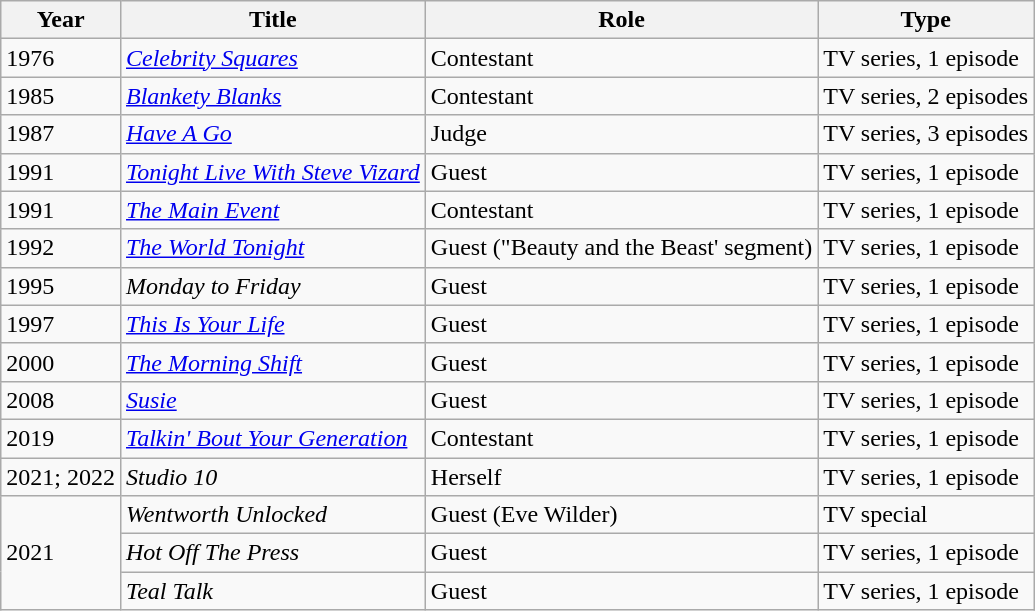<table class="wikitable">
<tr>
<th>Year</th>
<th>Title</th>
<th>Role</th>
<th>Type</th>
</tr>
<tr>
<td>1976</td>
<td><em><a href='#'>Celebrity Squares</a></em></td>
<td>Contestant</td>
<td>TV series, 1 episode</td>
</tr>
<tr>
<td>1985</td>
<td><em><a href='#'>Blankety Blanks</a></em></td>
<td>Contestant</td>
<td>TV series, 2 episodes</td>
</tr>
<tr>
<td>1987</td>
<td><em><a href='#'>Have A Go</a></em></td>
<td>Judge</td>
<td>TV series, 3 episodes</td>
</tr>
<tr>
<td>1991</td>
<td><em><a href='#'>Tonight Live With Steve Vizard</a></em></td>
<td>Guest</td>
<td>TV series, 1 episode</td>
</tr>
<tr>
<td>1991</td>
<td><em><a href='#'>The Main Event</a></em></td>
<td>Contestant</td>
<td>TV series, 1 episode</td>
</tr>
<tr>
<td>1992</td>
<td><em><a href='#'>The World Tonight</a></em></td>
<td>Guest ("Beauty and the Beast' segment)</td>
<td>TV series, 1 episode</td>
</tr>
<tr>
<td>1995</td>
<td><em>Monday to Friday</em></td>
<td>Guest</td>
<td>TV series, 1 episode</td>
</tr>
<tr>
<td>1997</td>
<td><em><a href='#'>This Is Your Life</a></em></td>
<td>Guest</td>
<td>TV series, 1 episode</td>
</tr>
<tr>
<td>2000</td>
<td><em><a href='#'>The Morning Shift</a></em></td>
<td>Guest</td>
<td>TV series, 1 episode</td>
</tr>
<tr>
<td>2008</td>
<td><em><a href='#'>Susie</a></em></td>
<td>Guest</td>
<td>TV series, 1 episode</td>
</tr>
<tr>
<td>2019</td>
<td><em><a href='#'>Talkin' Bout Your Generation</a></em></td>
<td>Contestant</td>
<td>TV series, 1 episode</td>
</tr>
<tr>
<td>2021; 2022</td>
<td><em>Studio 10</em></td>
<td>Herself</td>
<td>TV series, 1 episode</td>
</tr>
<tr>
<td rowspan="3">2021</td>
<td><em>Wentworth Unlocked</em></td>
<td>Guest (Eve Wilder)</td>
<td>TV special</td>
</tr>
<tr>
<td><em>Hot Off The Press</em></td>
<td>Guest</td>
<td>TV series, 1 episode</td>
</tr>
<tr>
<td><em>Teal Talk</em></td>
<td>Guest</td>
<td>TV series, 1 episode</td>
</tr>
</table>
